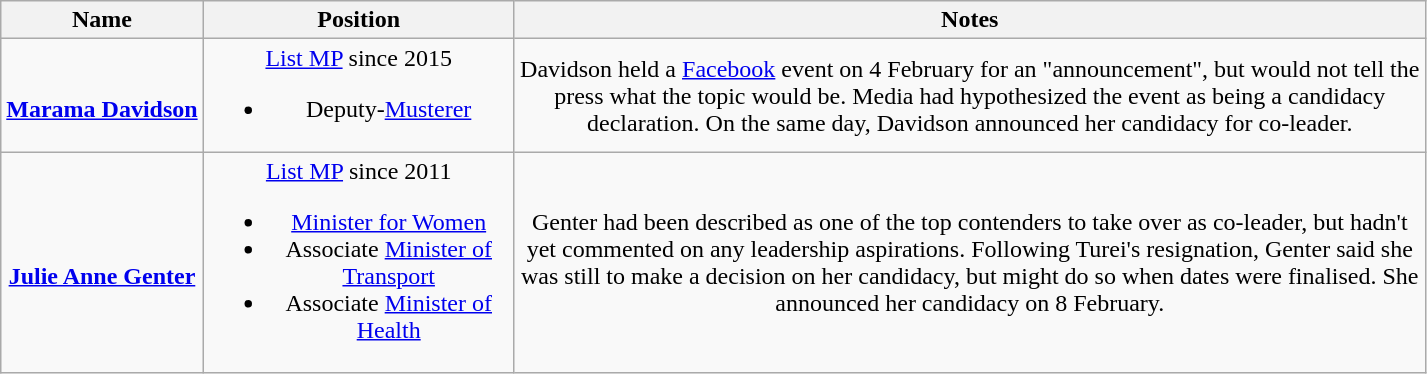<table class="wikitable sortable" style="text-align:center">
<tr>
<th>Name</th>
<th width="200">Position</th>
<th width="600">Notes</th>
</tr>
<tr>
<td><br><strong><a href='#'>Marama Davidson</a></strong></td>
<td><a href='#'>List MP</a> since 2015<br><ul><li>Deputy-<a href='#'>Musterer</a></li></ul></td>
<td>Davidson held a <a href='#'>Facebook</a> event on 4 February for an "announcement", but would not tell the press what the topic would be. Media had hypothesized the event as being a candidacy declaration. On the same day, Davidson announced her candidacy for co-leader.</td>
</tr>
<tr>
<td><br> <strong><a href='#'>Julie Anne Genter</a></strong></td>
<td><a href='#'>List MP</a> since 2011<br><ul><li><a href='#'>Minister for Women</a></li><li>Associate <a href='#'>Minister of Transport</a></li><li>Associate <a href='#'>Minister of Health</a></li></ul></td>
<td>Genter had been described as one of the top contenders to take over as co-leader, but hadn't yet commented on any leadership aspirations. Following Turei's resignation, Genter said she was still to make a decision on her candidacy, but might do so when dates were finalised. She announced her candidacy on 8 February.</td>
</tr>
</table>
